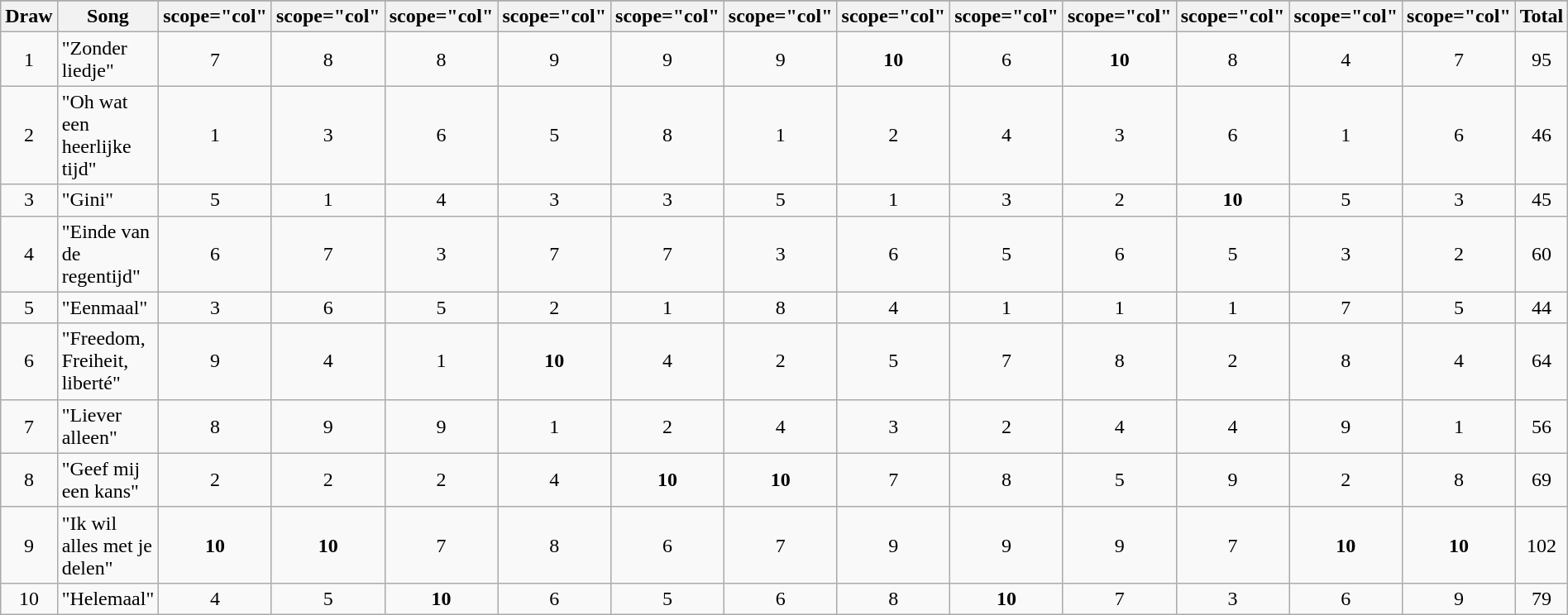<table class="wikitable plainrowheaders" style="margin: 1em auto 1em auto; text-align:center;">
<tr>
</tr>
<tr>
<th scope="col">Draw</th>
<th scope="col">Song</th>
<th>scope="col" </th>
<th>scope="col" </th>
<th>scope="col" </th>
<th>scope="col" </th>
<th>scope="col" </th>
<th>scope="col" </th>
<th>scope="col" </th>
<th>scope="col" </th>
<th>scope="col" </th>
<th>scope="col" </th>
<th>scope="col" </th>
<th>scope="col" </th>
<th scope="col">Total</th>
</tr>
<tr --->
<td>1</td>
<td align="left">"Zonder liedje"</td>
<td>7</td>
<td>8</td>
<td>8</td>
<td>9</td>
<td>9</td>
<td>9</td>
<td><strong>10</strong></td>
<td>6</td>
<td><strong>10</strong></td>
<td>8</td>
<td>4</td>
<td>7</td>
<td>95</td>
</tr>
<tr --->
<td>2</td>
<td align="left">"Oh wat een heerlijke tijd"</td>
<td>1</td>
<td>3</td>
<td>6</td>
<td>5</td>
<td>8</td>
<td>1</td>
<td>2</td>
<td>4</td>
<td>3</td>
<td>6</td>
<td>1</td>
<td>6</td>
<td>46</td>
</tr>
<tr --->
<td>3</td>
<td align="left">"Gini"</td>
<td>5</td>
<td>1</td>
<td>4</td>
<td>3</td>
<td>3</td>
<td>5</td>
<td>1</td>
<td>3</td>
<td>2</td>
<td><strong>10</strong></td>
<td>5</td>
<td>3</td>
<td>45</td>
</tr>
<tr --->
<td>4</td>
<td align="left">"Einde van de regentijd"</td>
<td>6</td>
<td>7</td>
<td>3</td>
<td>7</td>
<td>7</td>
<td>3</td>
<td>6</td>
<td>5</td>
<td>6</td>
<td>5</td>
<td>3</td>
<td>2</td>
<td>60</td>
</tr>
<tr --->
<td>5</td>
<td align="left">"Eenmaal"</td>
<td>3</td>
<td>6</td>
<td>5</td>
<td>2</td>
<td>1</td>
<td>8</td>
<td>4</td>
<td>1</td>
<td>1</td>
<td>1</td>
<td>7</td>
<td>5</td>
<td>44</td>
</tr>
<tr --->
<td>6</td>
<td align="left">"Freedom, Freiheit, liberté"</td>
<td>9</td>
<td>4</td>
<td>1</td>
<td><strong>10</strong></td>
<td>4</td>
<td>2</td>
<td>5</td>
<td>7</td>
<td>8</td>
<td>2</td>
<td>8</td>
<td>4</td>
<td>64</td>
</tr>
<tr --->
<td>7</td>
<td align="left">"Liever alleen"</td>
<td>8</td>
<td>9</td>
<td>9</td>
<td>1</td>
<td>2</td>
<td>4</td>
<td>3</td>
<td>2</td>
<td>4</td>
<td>4</td>
<td>9</td>
<td>1</td>
<td>56</td>
</tr>
<tr --->
<td>8</td>
<td align="left">"Geef mij een kans"</td>
<td>2</td>
<td>2</td>
<td>2</td>
<td>4</td>
<td><strong>10</strong></td>
<td><strong>10</strong></td>
<td>7</td>
<td>8</td>
<td>5</td>
<td>9</td>
<td>2</td>
<td>8</td>
<td>69</td>
</tr>
<tr --->
<td>9</td>
<td align="left">"Ik wil alles met je delen"</td>
<td><strong>10</strong></td>
<td><strong>10</strong></td>
<td>7</td>
<td>8</td>
<td>6</td>
<td>7</td>
<td>9</td>
<td>9</td>
<td>9</td>
<td>7</td>
<td><strong>10</strong></td>
<td><strong>10</strong></td>
<td>102</td>
</tr>
<tr --->
<td>10</td>
<td align="left">"Helemaal"</td>
<td>4</td>
<td>5</td>
<td><strong>10</strong></td>
<td>6</td>
<td>5</td>
<td>6</td>
<td>8</td>
<td><strong>10</strong></td>
<td>7</td>
<td>3</td>
<td>6</td>
<td>9</td>
<td>79</td>
</tr>
</table>
